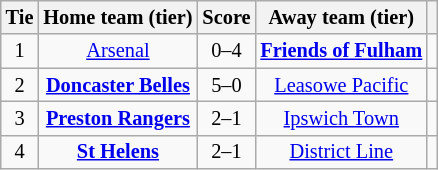<table class="wikitable" style="text-align:center; font-size:85%">
<tr>
<th>Tie</th>
<th>Home team (tier)</th>
<th>Score</th>
<th>Away team (tier)</th>
<th></th>
</tr>
<tr>
<td align="center">1</td>
<td><a href='#'>Arsenal</a></td>
<td align="center">0–4</td>
<td><strong><a href='#'>Friends of Fulham</a></strong></td>
<td></td>
</tr>
<tr>
<td align="center">2</td>
<td><strong><a href='#'>Doncaster Belles</a></strong></td>
<td align="center">5–0</td>
<td><a href='#'>Leasowe Pacific</a></td>
<td></td>
</tr>
<tr>
<td align="center">3</td>
<td><strong><a href='#'>Preston Rangers</a></strong></td>
<td align="center">2–1 </td>
<td><a href='#'>Ipswich Town</a></td>
<td></td>
</tr>
<tr>
<td align="center">4</td>
<td><strong><a href='#'>St Helens</a></strong></td>
<td align="center">2–1 </td>
<td><a href='#'>District Line</a></td>
<td></td>
</tr>
</table>
